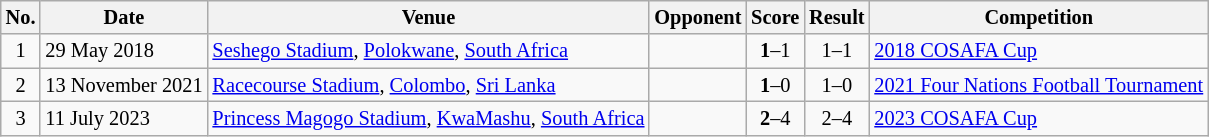<table class="wikitable" style="font-size:85%;">
<tr>
<th>No.</th>
<th>Date</th>
<th>Venue</th>
<th>Opponent</th>
<th>Score</th>
<th>Result</th>
<th>Competition</th>
</tr>
<tr>
<td align="center">1</td>
<td>29 May 2018</td>
<td><a href='#'>Seshego Stadium</a>, <a href='#'>Polokwane</a>, <a href='#'>South Africa</a></td>
<td></td>
<td align=center><strong>1</strong>–1</td>
<td align=center>1–1</td>
<td><a href='#'>2018 COSAFA Cup</a></td>
</tr>
<tr>
<td align="center">2</td>
<td>13 November 2021</td>
<td><a href='#'>Racecourse Stadium</a>, <a href='#'>Colombo</a>, <a href='#'>Sri Lanka</a></td>
<td></td>
<td align=center><strong>1</strong>–0</td>
<td align=center>1–0</td>
<td><a href='#'>2021 Four Nations Football Tournament</a></td>
</tr>
<tr>
<td align="center">3</td>
<td>11 July 2023</td>
<td><a href='#'>Princess Magogo Stadium</a>, <a href='#'>KwaMashu</a>, <a href='#'>South Africa</a></td>
<td></td>
<td align=center><strong>2</strong>–4</td>
<td align=center>2–4</td>
<td><a href='#'>2023 COSAFA Cup</a></td>
</tr>
</table>
